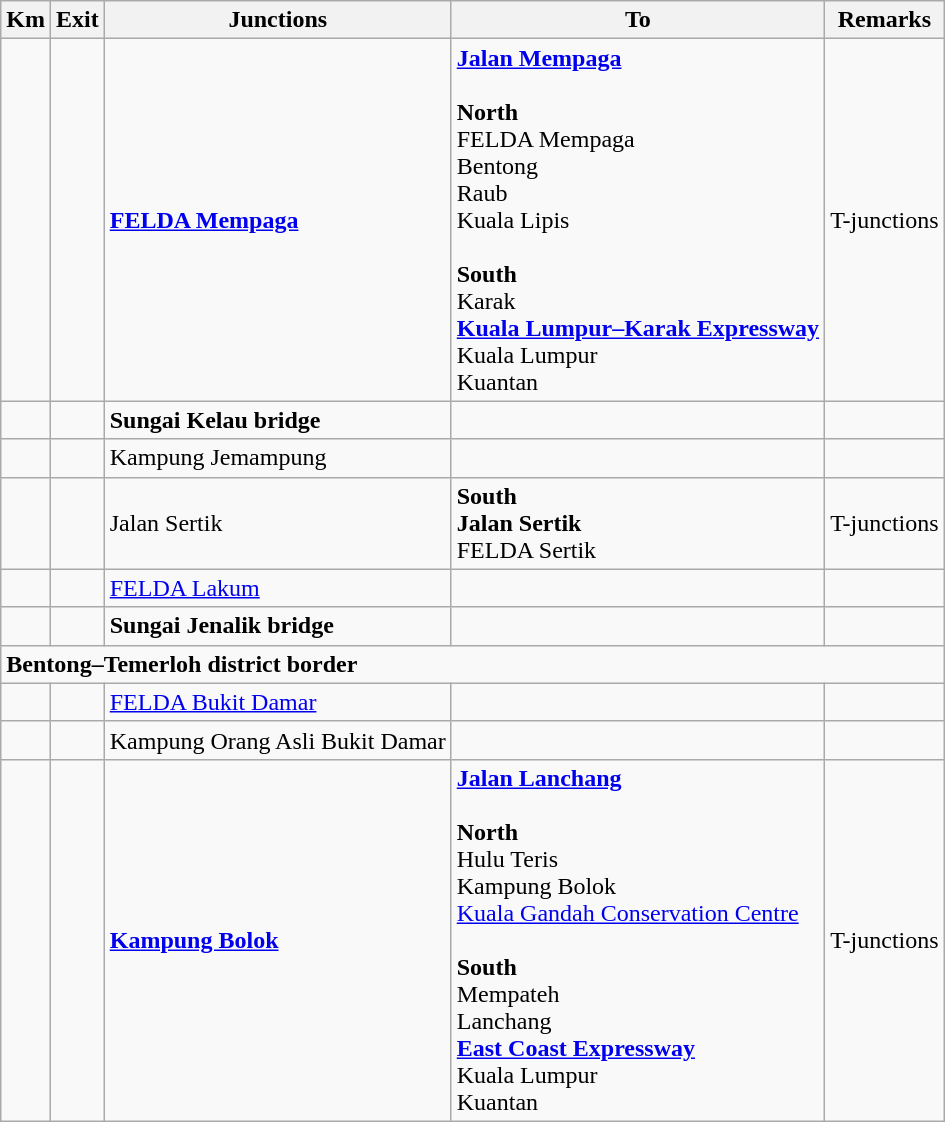<table class="wikitable">
<tr>
<th>Km</th>
<th>Exit</th>
<th>Junctions</th>
<th>To</th>
<th>Remarks</th>
</tr>
<tr>
<td></td>
<td></td>
<td><strong><a href='#'>FELDA Mempaga</a></strong></td>
<td> <strong><a href='#'>Jalan Mempaga</a></strong><br><br><strong>North</strong><br>FELDA Mempaga<br>Bentong<br>Raub<br>Kuala Lipis<br><br><strong>South</strong><br>Karak<br>   <strong><a href='#'>Kuala Lumpur–Karak Expressway</a></strong><br>Kuala Lumpur<br>Kuantan</td>
<td>T-junctions</td>
</tr>
<tr>
<td></td>
<td></td>
<td><strong>Sungai Kelau bridge</strong></td>
<td></td>
<td></td>
</tr>
<tr>
<td></td>
<td></td>
<td>Kampung Jemampung</td>
<td></td>
<td></td>
</tr>
<tr>
<td></td>
<td></td>
<td>Jalan Sertik</td>
<td><strong>South</strong><br><strong>Jalan Sertik</strong><br>FELDA Sertik</td>
<td>T-junctions</td>
</tr>
<tr>
<td></td>
<td></td>
<td><a href='#'>FELDA Lakum</a></td>
<td></td>
<td></td>
</tr>
<tr>
<td></td>
<td></td>
<td><strong>Sungai Jenalik bridge</strong></td>
<td></td>
<td></td>
</tr>
<tr>
<td style="width:600px" colspan="6" style="text-align:center; background:blue;"><strong><span>Bentong–Temerloh district border</span></strong></td>
</tr>
<tr>
<td></td>
<td></td>
<td><a href='#'>FELDA Bukit Damar</a></td>
<td></td>
<td></td>
</tr>
<tr>
<td></td>
<td></td>
<td>Kampung Orang Asli Bukit Damar</td>
<td></td>
<td></td>
</tr>
<tr>
<td></td>
<td></td>
<td><strong><a href='#'>Kampung Bolok</a></strong></td>
<td> <strong><a href='#'>Jalan Lanchang</a></strong><br><br><strong>North</strong><br>Hulu Teris<br>Kampung Bolok<br><a href='#'>Kuala Gandah Conservation Centre</a><br><br><strong>South</strong><br>Mempateh<br>Lanchang<br>  <strong><a href='#'>East Coast Expressway</a></strong><br>Kuala Lumpur<br>Kuantan</td>
<td>T-junctions</td>
</tr>
</table>
